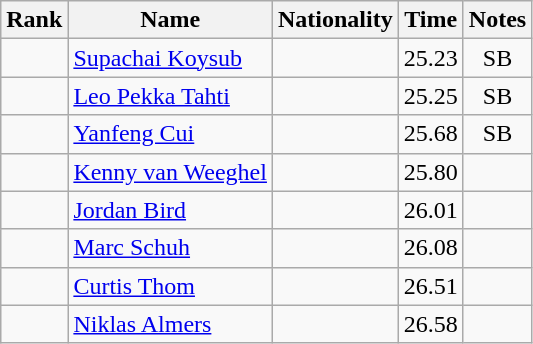<table class="wikitable sortable" style="text-align:center">
<tr>
<th>Rank</th>
<th>Name</th>
<th>Nationality</th>
<th>Time</th>
<th>Notes</th>
</tr>
<tr>
<td></td>
<td align=left><a href='#'>Supachai Koysub</a></td>
<td align=left></td>
<td>25.23</td>
<td>SB</td>
</tr>
<tr>
<td></td>
<td align=left><a href='#'>Leo Pekka Tahti</a></td>
<td align=left></td>
<td>25.25</td>
<td>SB</td>
</tr>
<tr>
<td></td>
<td align=left><a href='#'>Yanfeng Cui</a></td>
<td align=left></td>
<td>25.68</td>
<td>SB</td>
</tr>
<tr>
<td></td>
<td align=left><a href='#'>Kenny van Weeghel</a></td>
<td align=left></td>
<td>25.80</td>
<td></td>
</tr>
<tr>
<td></td>
<td align=left><a href='#'>Jordan Bird</a></td>
<td align=left></td>
<td>26.01</td>
<td></td>
</tr>
<tr>
<td></td>
<td align=left><a href='#'>Marc Schuh</a></td>
<td align=left></td>
<td>26.08</td>
<td></td>
</tr>
<tr>
<td></td>
<td align=left><a href='#'>Curtis Thom</a></td>
<td align=left></td>
<td>26.51</td>
<td></td>
</tr>
<tr>
<td></td>
<td align=left><a href='#'>Niklas Almers</a></td>
<td align=left></td>
<td>26.58</td>
<td></td>
</tr>
</table>
